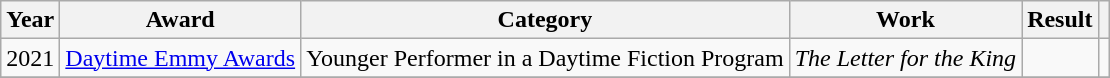<table class="wikitable plainrowheaders">
<tr>
<th>Year</th>
<th>Award</th>
<th>Category</th>
<th>Work</th>
<th>Result</th>
<th></th>
</tr>
<tr>
<td>2021</td>
<td><a href='#'>Daytime Emmy Awards</a></td>
<td>Younger Performer in a Daytime Fiction Program</td>
<td><em>The Letter for the King</em></td>
<td></td>
<td></td>
</tr>
<tr>
</tr>
</table>
